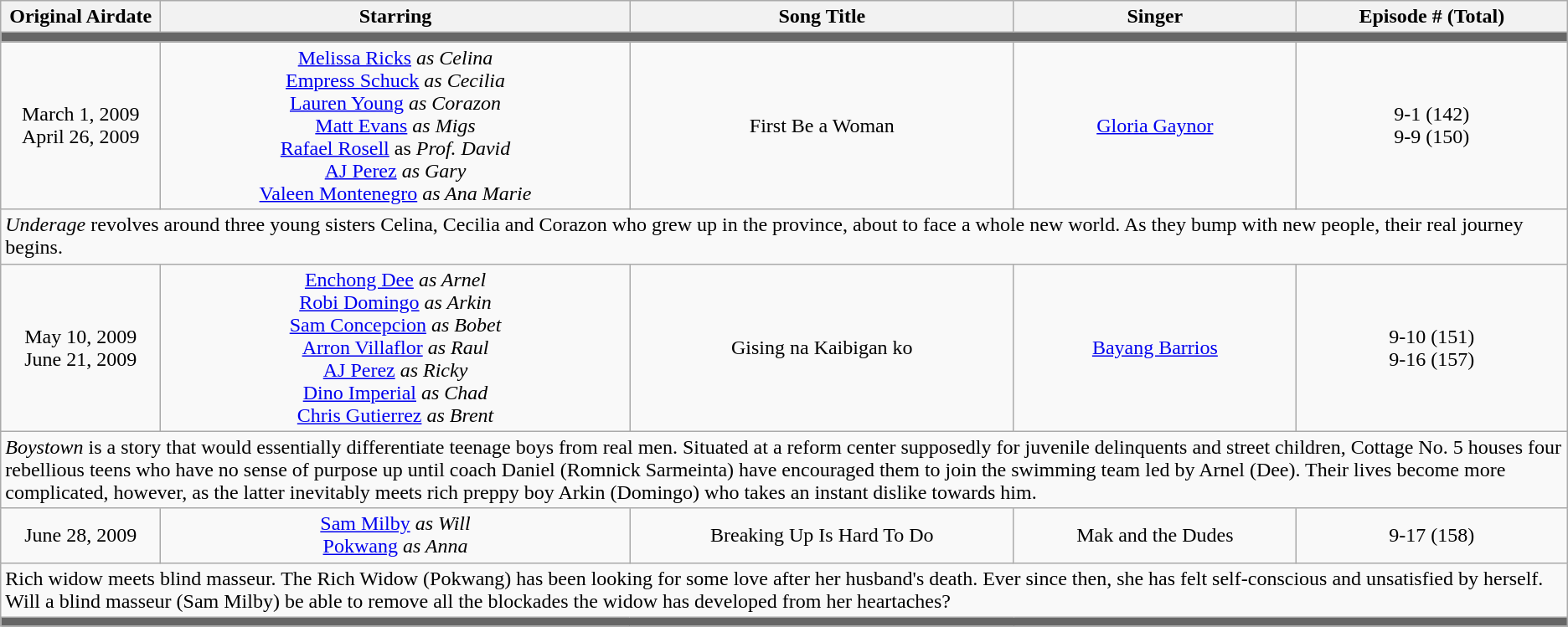<table class="wikitable">
<tr>
<th width=120px>Original Airdate</th>
<th>Starring</th>
<th>Song Title</th>
<th>Singer</th>
<th>Episode # (Total)</th>
</tr>
<tr bgcolor="#666">
<td colspan="6"></td>
</tr>
<tr>
<td align="center">March 1, 2009 <br> April 26, 2009</td>
<td align="center"><a href='#'>Melissa Ricks</a> <em>as Celina</em> <br> <a href='#'>Empress Schuck</a> <em>as Cecilia</em> <br> <a href='#'>Lauren Young</a> <em>as Corazon</em> <br> <a href='#'>Matt Evans</a> <em>as Migs</em> <br> <a href='#'>Rafael Rosell</a> as <em>Prof. David</em> <br> <a href='#'>AJ Perez</a> <em>as Gary</em> <br> <a href='#'>Valeen Montenegro</a> <em>as Ana Marie</em></td>
<td align="center">First Be a Woman</td>
<td align="center"><a href='#'>Gloria Gaynor</a></td>
<td align="center">9-1 (142) <br> 9-9 (150)</td>
</tr>
<tr>
<td colspan="5"><em>Underage</em> revolves around three young sisters Celina, Cecilia and Corazon who grew up in the province, about to face a whole new world. As they bump with new people, their real journey begins.</td>
</tr>
<tr>
<td align="center">May 10, 2009 <br> June 21, 2009</td>
<td align="center"><a href='#'>Enchong Dee</a> <em>as Arnel</em> <br> <a href='#'>Robi Domingo</a> <em>as Arkin</em> <br> <a href='#'>Sam Concepcion</a> <em>as Bobet</em> <br> <a href='#'>Arron Villaflor</a> <em>as Raul</em> <br> <a href='#'>AJ Perez</a> <em>as Ricky</em> <br> <a href='#'>Dino Imperial</a> <em>as Chad</em> <br> <a href='#'>Chris Gutierrez</a> <em>as Brent</em></td>
<td align="center">Gising na Kaibigan ko</td>
<td align="center"><a href='#'>Bayang Barrios</a></td>
<td align="center">9-10 (151) <br> 9-16 (157)</td>
</tr>
<tr>
<td colspan="5"><em>Boystown</em> is a story that would essentially differentiate teenage boys from real men. Situated at a reform center supposedly for juvenile delinquents and street children, Cottage No. 5 houses four rebellious teens who have no sense of purpose up until coach Daniel (Romnick Sarmeinta) have encouraged them to join the swimming team led by Arnel (Dee). Their lives become more complicated, however, as the latter inevitably meets rich preppy boy Arkin (Domingo) who takes an instant dislike towards him.</td>
</tr>
<tr>
<td align="center">June 28, 2009</td>
<td align="center"><a href='#'>Sam Milby</a> <em>as Will</em> <br> <a href='#'>Pokwang</a> <em>as Anna</em></td>
<td align="center">Breaking Up Is Hard To Do</td>
<td align="center">Mak and the Dudes</td>
<td align="center">9-17 (158)</td>
</tr>
<tr>
<td colspan="5">Rich widow meets blind masseur. The Rich Widow (Pokwang) has been looking for some love after her husband's death. Ever since then, she has felt self-conscious and unsatisfied by herself. Will a blind masseur (Sam Milby) be able to remove all the blockades the widow has developed from her heartaches?</td>
</tr>
<tr bgcolor="#666">
<td colspan="6"></td>
</tr>
</table>
